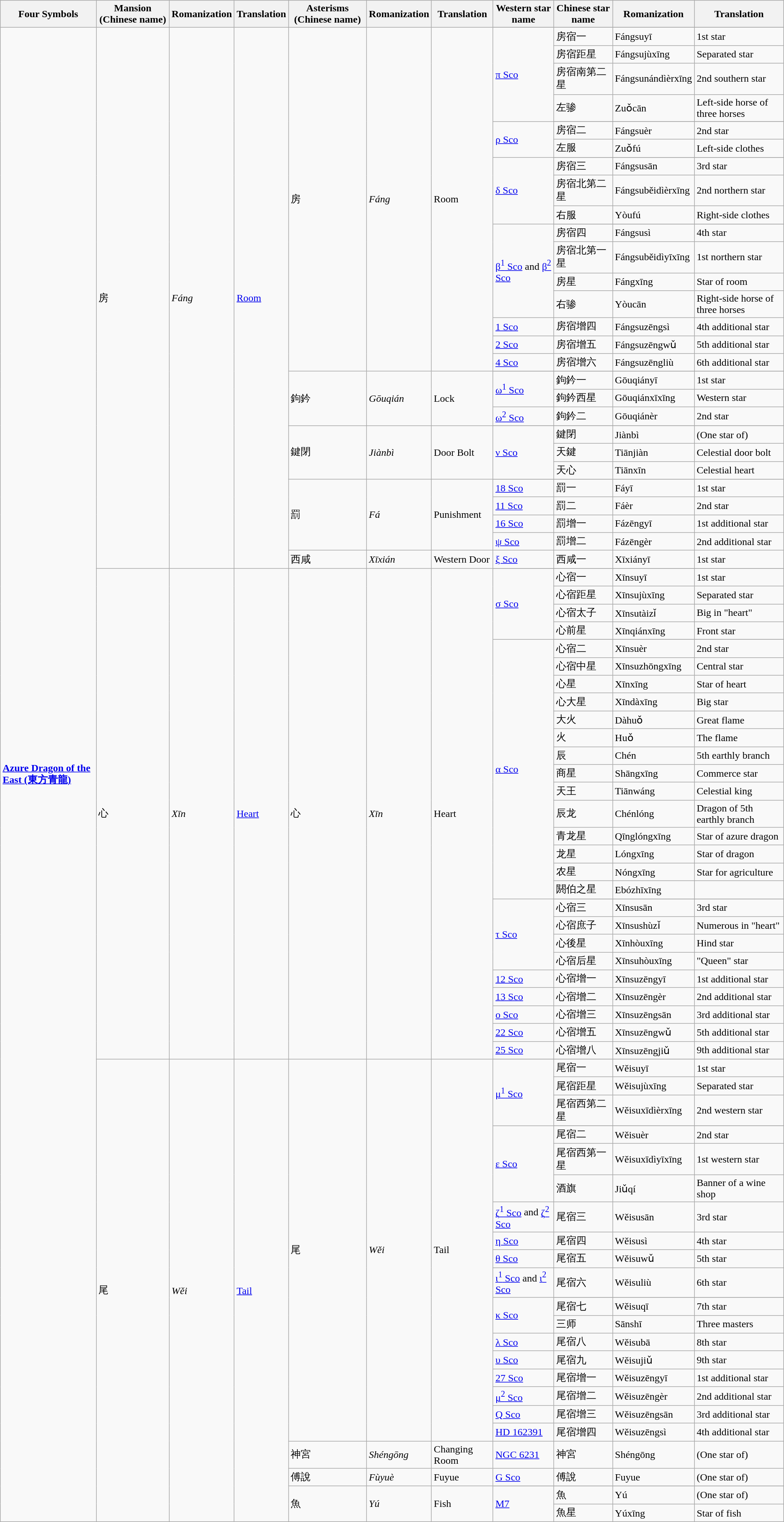<table class="wikitable">
<tr>
<th><strong>Four Symbols</strong></th>
<th><strong>Mansion (Chinese name)</strong></th>
<th><strong>Romanization</strong></th>
<th><strong>Translation</strong></th>
<th><strong>Asterisms (Chinese name)</strong></th>
<th><strong>Romanization</strong></th>
<th><strong>Translation</strong></th>
<th><strong>Western star name</strong></th>
<th><strong>Chinese star name</strong></th>
<th><strong>Romanization</strong></th>
<th><strong>Translation</strong></th>
</tr>
<tr>
<td rowspan="99"><strong><a href='#'>Azure Dragon of the East (東方青龍)</a></strong></td>
<td rowspan="37">房</td>
<td rowspan="37"><em>Fáng</em></td>
<td rowspan="37"><a href='#'>Room</a></td>
<td rowspan="21">房</td>
<td rowspan="21"><em>Fáng</em></td>
<td rowspan="21">Room</td>
</tr>
<tr>
<td rowspan="5"><a href='#'>π Sco</a></td>
</tr>
<tr>
<td>房宿一</td>
<td>Fángsuyī</td>
<td>1st star</td>
</tr>
<tr>
<td>房宿距星</td>
<td>Fángsujùxīng</td>
<td>Separated star</td>
</tr>
<tr>
<td>房宿南第二星</td>
<td>Fángsunándìèrxīng</td>
<td>2nd southern star</td>
</tr>
<tr>
<td>左骖</td>
<td>Zuǒcān</td>
<td>Left-side horse of three horses</td>
</tr>
<tr>
<td rowspan="3"><a href='#'>ρ Sco</a></td>
</tr>
<tr>
<td>房宿二</td>
<td>Fángsuèr</td>
<td>2nd star</td>
</tr>
<tr>
<td>左服</td>
<td>Zuǒfú</td>
<td>Left-side clothes</td>
</tr>
<tr>
<td rowspan="4"><a href='#'>δ Sco</a></td>
</tr>
<tr>
<td>房宿三</td>
<td>Fángsusān</td>
<td>3rd star</td>
</tr>
<tr>
<td>房宿北第二星</td>
<td>Fángsuběidìèrxīng</td>
<td>2nd northern star</td>
</tr>
<tr>
<td>右服</td>
<td>Yòufú</td>
<td>Right-side clothes</td>
</tr>
<tr>
<td rowspan="5"><a href='#'>β<sup>1</sup> Sco</a> and <a href='#'>β<sup>2</sup> Sco</a></td>
</tr>
<tr>
<td>房宿四</td>
<td>Fángsusì</td>
<td>4th star</td>
</tr>
<tr>
<td>房宿北第一星</td>
<td>Fángsuběidìyīxīng</td>
<td>1st northern star</td>
</tr>
<tr>
<td>房星</td>
<td>Fángxīng</td>
<td>Star of room</td>
</tr>
<tr>
<td>右骖</td>
<td>Yòucān</td>
<td>Right-side horse of three horses</td>
</tr>
<tr>
<td><a href='#'>1 Sco</a></td>
<td>房宿增四</td>
<td>Fángsuzēngsì</td>
<td>4th additional star</td>
</tr>
<tr>
<td><a href='#'>2 Sco</a></td>
<td>房宿增五</td>
<td>Fángsuzēngwǔ</td>
<td>5th additional star</td>
</tr>
<tr>
<td><a href='#'>4 Sco</a></td>
<td>房宿增六</td>
<td>Fángsuzēngliù</td>
<td>6th additional star</td>
</tr>
<tr>
<td rowspan="5">鉤鈐</td>
<td rowspan="5"><em>Gōuqián</em></td>
<td rowspan="5">Lock</td>
</tr>
<tr>
<td rowspan="3"><a href='#'>ω<sup>1</sup> Sco</a></td>
</tr>
<tr>
<td>鉤鈐一</td>
<td>Gōuqiányī</td>
<td>1st star</td>
</tr>
<tr>
<td>鉤鈐西星</td>
<td>Gōuqiánxīxīng</td>
<td>Western star</td>
</tr>
<tr>
<td><a href='#'>ω<sup>2</sup> Sco</a></td>
<td>鉤鈐二</td>
<td>Gōuqiánèr</td>
<td>2nd star</td>
</tr>
<tr>
<td rowspan="5">鍵閉</td>
<td rowspan="5"><em>Jiànbì</em></td>
<td rowspan="5">Door Bolt</td>
</tr>
<tr>
<td rowspan="4"><a href='#'>ν Sco</a></td>
</tr>
<tr>
<td>鍵閉</td>
<td>Jiànbì</td>
<td>(One star of)</td>
</tr>
<tr>
<td>天鍵</td>
<td>Tiānjiàn</td>
<td>Celestial door bolt</td>
</tr>
<tr>
<td>天心</td>
<td>Tiānxīn</td>
<td>Celestial heart</td>
</tr>
<tr>
<td rowspan="5">罰</td>
<td rowspan="5"><em>Fá</em></td>
<td rowspan="5">Punishment</td>
</tr>
<tr>
<td><a href='#'>18 Sco</a></td>
<td>罰一</td>
<td>Fáyī</td>
<td>1st star</td>
</tr>
<tr>
<td><a href='#'>11 Sco</a></td>
<td>罰二</td>
<td>Fáèr</td>
<td>2nd star</td>
</tr>
<tr>
<td><a href='#'>16 Sco</a></td>
<td>罰增一</td>
<td>Fázēngyī</td>
<td>1st additional star</td>
</tr>
<tr>
<td><a href='#'>ψ Sco</a></td>
<td>罰增二</td>
<td>Fázēngèr</td>
<td>2nd additional star</td>
</tr>
<tr>
<td>西咸</td>
<td><em>Xīxián</em></td>
<td>Western Door</td>
<td><a href='#'>ξ Sco</a></td>
<td>西咸一</td>
<td>Xīxiányī</td>
<td>1st star</td>
</tr>
<tr>
<td rowspan="31">心</td>
<td rowspan="31"><em>Xīn</em></td>
<td rowspan="31"><a href='#'>Heart</a></td>
<td rowspan="31">心</td>
<td rowspan="31"><em>Xīn</em></td>
<td rowspan="31">Heart</td>
</tr>
<tr>
<td rowspan="5"><a href='#'>σ Sco</a></td>
</tr>
<tr>
<td>心宿一</td>
<td>Xīnsuyī</td>
<td>1st star</td>
</tr>
<tr>
<td>心宿距星</td>
<td>Xīnsujùxīng</td>
<td>Separated star</td>
</tr>
<tr>
<td>心宿太子</td>
<td>Xīnsutàizǐ</td>
<td>Big in "heart"</td>
</tr>
<tr>
<td>心前星</td>
<td>Xīnqiánxīng</td>
<td>Front star</td>
</tr>
<tr>
<td rowspan="15"><a href='#'>α Sco</a></td>
</tr>
<tr>
<td>心宿二</td>
<td>Xīnsuèr</td>
<td>2nd star</td>
</tr>
<tr>
<td>心宿中星</td>
<td>Xīnsuzhōngxīng</td>
<td>Central star</td>
</tr>
<tr>
<td>心星</td>
<td>Xīnxīng</td>
<td>Star of heart</td>
</tr>
<tr>
<td>心大星</td>
<td>Xīndàxīng</td>
<td>Big star</td>
</tr>
<tr>
<td>大火</td>
<td>Dàhuǒ</td>
<td>Great flame</td>
</tr>
<tr>
<td>火</td>
<td>Huǒ</td>
<td>The flame</td>
</tr>
<tr>
<td>辰</td>
<td>Chén</td>
<td>5th earthly branch</td>
</tr>
<tr>
<td>商星</td>
<td>Shāngxīng</td>
<td>Commerce star</td>
</tr>
<tr>
<td>天王</td>
<td>Tiānwáng</td>
<td>Celestial king</td>
</tr>
<tr>
<td>辰龙</td>
<td>Chénlóng</td>
<td>Dragon of 5th earthly branch</td>
</tr>
<tr>
<td>青龙星</td>
<td>Qīnglóngxīng</td>
<td>Star of azure dragon</td>
</tr>
<tr>
<td>龙星</td>
<td>Lóngxīng</td>
<td>Star of dragon</td>
</tr>
<tr>
<td>农星</td>
<td>Nóngxīng</td>
<td>Star for agriculture</td>
</tr>
<tr>
<td>閼伯之星</td>
<td>Ebózhīxīng</td>
<td></td>
</tr>
<tr>
<td rowspan="5"><a href='#'>τ Sco</a></td>
</tr>
<tr>
<td>心宿三</td>
<td>Xīnsusān</td>
<td>3rd star</td>
</tr>
<tr>
<td>心宿庶子</td>
<td>Xīnsushùzǐ</td>
<td>Numerous in "heart"</td>
</tr>
<tr>
<td>心後星</td>
<td>Xīnhòuxīng</td>
<td>Hind star</td>
</tr>
<tr>
<td>心宿后星</td>
<td>Xīnsuhòuxīng</td>
<td>"Queen" star</td>
</tr>
<tr>
<td><a href='#'>12 Sco</a></td>
<td>心宿增一</td>
<td>Xīnsuzēngyī</td>
<td>1st additional star</td>
</tr>
<tr>
<td><a href='#'>13 Sco</a></td>
<td>心宿增二</td>
<td>Xīnsuzēngèr</td>
<td>2nd additional star</td>
</tr>
<tr>
<td><a href='#'>ο Sco</a></td>
<td>心宿增三</td>
<td>Xīnsuzēngsān</td>
<td>3rd additional star</td>
</tr>
<tr>
<td><a href='#'>22 Sco</a></td>
<td>心宿增五</td>
<td>Xīnsuzēngwǔ</td>
<td>5th additional star</td>
</tr>
<tr>
<td><a href='#'>25 Sco</a></td>
<td>心宿增八</td>
<td>Xīnsuzēngjiǔ</td>
<td>9th additional star</td>
</tr>
<tr>
<td rowspan="29">尾</td>
<td rowspan="29"><em>Wěi</em></td>
<td rowspan="29"><a href='#'>Tail</a></td>
<td rowspan="22">尾</td>
<td rowspan="22"><em>Wěi</em></td>
<td rowspan="22">Tail</td>
</tr>
<tr>
<td rowspan="4"><a href='#'>μ<sup>1</sup> Sco</a></td>
</tr>
<tr>
<td>尾宿一</td>
<td>Wěisuyī</td>
<td>1st star</td>
</tr>
<tr>
<td>尾宿距星</td>
<td>Wěisujùxīng</td>
<td>Separated star</td>
</tr>
<tr>
<td>尾宿西第二星</td>
<td>Wěisuxīdìèrxīng</td>
<td>2nd western star</td>
</tr>
<tr>
<td rowspan="4"><a href='#'>ε Sco</a></td>
</tr>
<tr>
<td>尾宿二</td>
<td>Wěisuèr</td>
<td>2nd star</td>
</tr>
<tr>
<td>尾宿西第一星</td>
<td>Wěisuxīdìyīxīng</td>
<td>1st western star</td>
</tr>
<tr>
<td>酒旗</td>
<td>Jiǔqí</td>
<td>Banner of a wine shop</td>
</tr>
<tr>
<td><a href='#'>ζ<sup>1</sup> Sco</a> and <a href='#'>ζ<sup>2</sup> Sco</a></td>
<td>尾宿三</td>
<td>Wěisusān</td>
<td>3rd star</td>
</tr>
<tr>
<td><a href='#'>η Sco</a></td>
<td>尾宿四</td>
<td>Wěisusì</td>
<td>4th star</td>
</tr>
<tr>
<td><a href='#'>θ Sco</a></td>
<td>尾宿五</td>
<td>Wěisuwǔ</td>
<td>5th star</td>
</tr>
<tr>
<td><a href='#'>ι<sup>1</sup> Sco</a> and <a href='#'>ι<sup>2</sup> Sco</a></td>
<td>尾宿六</td>
<td>Wěisuliù</td>
<td>6th star</td>
</tr>
<tr>
<td rowspan="3"><a href='#'>κ Sco</a></td>
</tr>
<tr>
<td>尾宿七</td>
<td>Wěisuqī</td>
<td>7th star</td>
</tr>
<tr>
<td>三师</td>
<td>Sānshī</td>
<td>Three masters</td>
</tr>
<tr>
<td><a href='#'>λ Sco</a></td>
<td>尾宿八</td>
<td>Wěisubā</td>
<td>8th star</td>
</tr>
<tr>
<td><a href='#'>υ Sco</a></td>
<td>尾宿九</td>
<td>Wěisujiǔ</td>
<td>9th star</td>
</tr>
<tr>
<td><a href='#'>27 Sco</a></td>
<td>尾宿增一</td>
<td>Wěisuzēngyī</td>
<td>1st additional star</td>
</tr>
<tr>
<td><a href='#'>μ<sup>2</sup> Sco</a></td>
<td>尾宿增二</td>
<td>Wěisuzēngèr</td>
<td>2nd additional star</td>
</tr>
<tr>
<td><a href='#'>Q Sco</a></td>
<td>尾宿增三</td>
<td>Wěisuzēngsān</td>
<td>3rd additional star</td>
</tr>
<tr>
<td><a href='#'>HD 162391</a></td>
<td>尾宿增四</td>
<td>Wěisuzēngsì</td>
<td>4th additional star</td>
</tr>
<tr>
<td>神宮</td>
<td><em>Shéngōng</em></td>
<td>Changing Room</td>
<td><a href='#'>NGC 6231</a></td>
<td>神宮</td>
<td>Shéngōng</td>
<td>(One star of)</td>
</tr>
<tr>
<td>傅說</td>
<td><em>Fùyuè</em></td>
<td>Fuyue</td>
<td><a href='#'>G Sco</a></td>
<td>傅說</td>
<td>Fuyue</td>
<td>(One star of)</td>
</tr>
<tr>
<td rowspan="4">魚</td>
<td rowspan="4"><em>Yú</em></td>
<td rowspan="4">Fish</td>
</tr>
<tr>
<td rowspan="4"><a href='#'>M7</a></td>
</tr>
<tr>
<td>魚</td>
<td>Yú</td>
<td>(One star of)</td>
</tr>
<tr>
<td>魚星</td>
<td>Yúxīng</td>
<td>Star of fish</td>
</tr>
</table>
